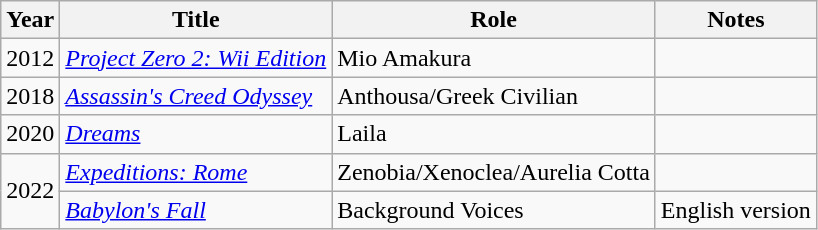<table class="wikitable sortable">
<tr>
<th>Year</th>
<th>Title</th>
<th>Role</th>
<th>Notes</th>
</tr>
<tr>
<td>2012</td>
<td><em><a href='#'>Project Zero 2: Wii Edition</a></em></td>
<td>Mio Amakura</td>
<td></td>
</tr>
<tr>
<td>2018</td>
<td><em><a href='#'>Assassin's Creed Odyssey</a></em></td>
<td>Anthousa/Greek Civilian</td>
<td></td>
</tr>
<tr>
<td>2020</td>
<td><em><a href='#'>Dreams</a></em></td>
<td>Laila</td>
<td></td>
</tr>
<tr>
<td rowspan="2">2022</td>
<td><em><a href='#'>Expeditions: Rome</a></em></td>
<td>Zenobia/Xenoclea/Aurelia Cotta</td>
<td></td>
</tr>
<tr>
<td><em><a href='#'>Babylon's Fall</a></em></td>
<td>Background Voices</td>
<td>English version</td>
</tr>
</table>
